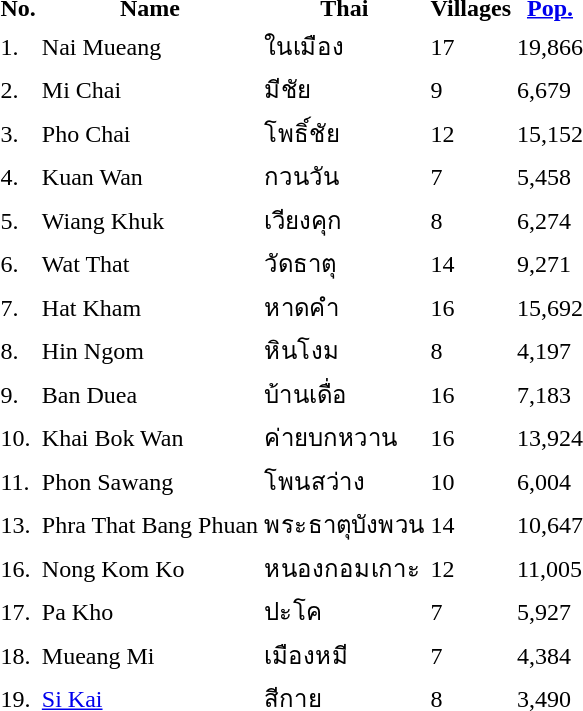<table>
<tr>
<th>No.</th>
<th>Name</th>
<th>Thai</th>
<th>Villages</th>
<th><a href='#'>Pop.</a></th>
</tr>
<tr>
<td>1.</td>
<td>Nai Mueang</td>
<td>ในเมือง</td>
<td>17</td>
<td>19,866</td>
</tr>
<tr>
<td>2.</td>
<td>Mi Chai</td>
<td>มีชัย</td>
<td>9</td>
<td>6,679</td>
</tr>
<tr>
<td>3.</td>
<td>Pho Chai</td>
<td>โพธิ์ชัย</td>
<td>12</td>
<td>15,152</td>
</tr>
<tr>
<td>4.</td>
<td>Kuan Wan</td>
<td>กวนวัน</td>
<td>7</td>
<td>5,458</td>
</tr>
<tr>
<td>5.</td>
<td>Wiang Khuk</td>
<td>เวียงคุก</td>
<td>8</td>
<td>6,274</td>
</tr>
<tr>
<td>6.</td>
<td>Wat That</td>
<td>วัดธาตุ</td>
<td>14</td>
<td>9,271</td>
</tr>
<tr>
<td>7.</td>
<td>Hat Kham</td>
<td>หาดคำ</td>
<td>16</td>
<td>15,692</td>
</tr>
<tr>
<td>8.</td>
<td>Hin Ngom</td>
<td>หินโงม</td>
<td>8</td>
<td>4,197</td>
</tr>
<tr>
<td>9.</td>
<td>Ban Duea</td>
<td>บ้านเดื่อ</td>
<td>16</td>
<td>7,183</td>
</tr>
<tr>
<td>10.</td>
<td>Khai Bok Wan</td>
<td>ค่ายบกหวาน</td>
<td>16</td>
<td>13,924</td>
</tr>
<tr>
<td>11.</td>
<td>Phon Sawang</td>
<td>โพนสว่าง</td>
<td>10</td>
<td>6,004</td>
</tr>
<tr>
<td>13.</td>
<td>Phra That Bang Phuan</td>
<td>พระธาตุบังพวน</td>
<td>14</td>
<td>10,647</td>
</tr>
<tr>
<td>16.</td>
<td>Nong Kom Ko</td>
<td>หนองกอมเกาะ</td>
<td>12</td>
<td>11,005</td>
</tr>
<tr>
<td>17.</td>
<td>Pa Kho</td>
<td>ปะโค</td>
<td>7</td>
<td>5,927</td>
</tr>
<tr>
<td>18.</td>
<td>Mueang Mi</td>
<td>เมืองหมี</td>
<td>7</td>
<td>4,384</td>
</tr>
<tr>
<td>19.</td>
<td><a href='#'>Si Kai</a></td>
<td>สีกาย</td>
<td>8</td>
<td>3,490</td>
</tr>
</table>
